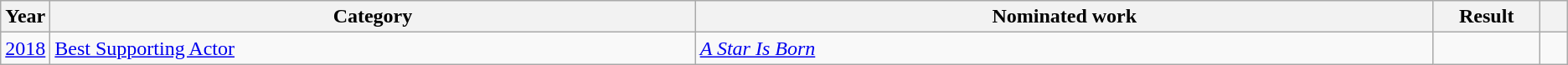<table class=wikitable>
<tr>
<th scope="col" style="width:1em;">Year</th>
<th scope="col" style="width:34em;">Category</th>
<th scope="col" style="width:39em;">Nominated work</th>
<th scope="col" style="width:5em;">Result</th>
<th scope="col" style="width:1em;"></th>
</tr>
<tr>
<td><a href='#'>2018</a></td>
<td><a href='#'>Best Supporting Actor</a></td>
<td><em><a href='#'>A Star Is Born</a></em></td>
<td></td>
<td align=center></td>
</tr>
</table>
